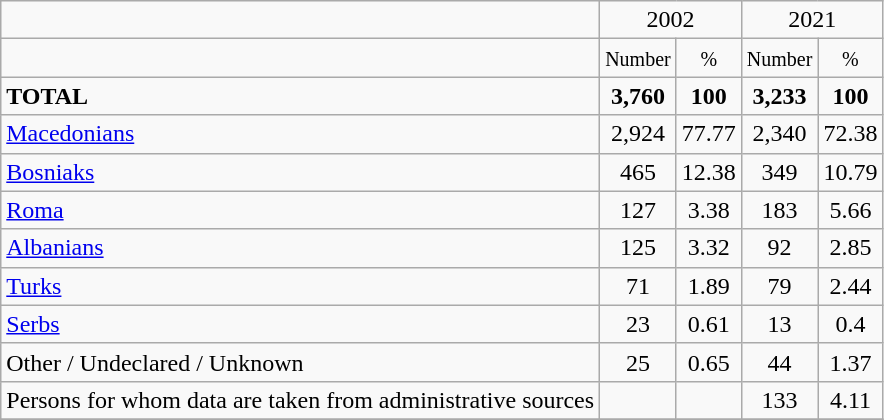<table class="wikitable">
<tr>
<td></td>
<td colspan="2" align="center">2002</td>
<td colspan="2" align="center">2021</td>
</tr>
<tr>
<td></td>
<td align="center"><small>Number</small></td>
<td align="center"><small>%</small></td>
<td align="center"><small>Number</small></td>
<td align="center"><small>%</small></td>
</tr>
<tr>
<td><strong>TOTAL</strong></td>
<td align="center"><strong>3,760</strong></td>
<td align="center"><strong>100</strong></td>
<td align="center"><strong>3,233</strong></td>
<td align="center"><strong>100</strong></td>
</tr>
<tr>
<td><a href='#'>Macedonians</a></td>
<td align="center">2,924</td>
<td align="center">77.77</td>
<td align="center">2,340</td>
<td align="center">72.38</td>
</tr>
<tr>
<td><a href='#'>Bosniaks</a></td>
<td align="center">465</td>
<td align="center">12.38</td>
<td align="center">349</td>
<td align="center">10.79</td>
</tr>
<tr>
<td><a href='#'>Roma</a></td>
<td align="center">127</td>
<td align="center">3.38</td>
<td align="center">183</td>
<td align="center">5.66</td>
</tr>
<tr>
<td><a href='#'>Albanians</a></td>
<td align="center">125</td>
<td align="center">3.32</td>
<td align="center">92</td>
<td align="center">2.85</td>
</tr>
<tr>
<td><a href='#'>Turks</a></td>
<td align="center">71</td>
<td align="center">1.89</td>
<td align="center">79</td>
<td align="center">2.44</td>
</tr>
<tr>
<td><a href='#'>Serbs</a></td>
<td align="center">23</td>
<td align="center">0.61</td>
<td align="center">13</td>
<td align="center">0.4</td>
</tr>
<tr>
<td>Other / Undeclared / Unknown</td>
<td align="center">25</td>
<td align="center">0.65</td>
<td align="center">44</td>
<td align="center">1.37</td>
</tr>
<tr>
<td>Persons for whom data are taken from administrative sources</td>
<td align="center"></td>
<td align="center"></td>
<td align="center">133</td>
<td align="center">4.11</td>
</tr>
<tr>
</tr>
</table>
